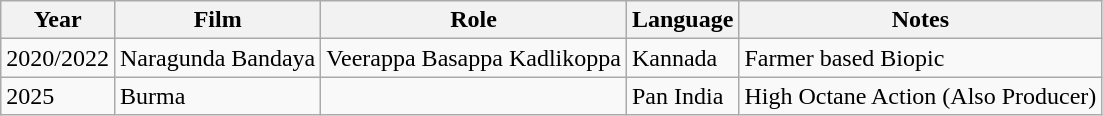<table class="wikitable sortable">
<tr>
<th>Year</th>
<th>Film</th>
<th>Role</th>
<th>Language</th>
<th>Notes</th>
</tr>
<tr>
<td>2020/2022</td>
<td>Naragunda Bandaya</td>
<td>Veerappa Basappa Kadlikoppa</td>
<td>Kannada</td>
<td>Farmer based Biopic </td>
</tr>
<tr>
<td>2025</td>
<td>Burma</td>
<td></td>
<td>Pan India</td>
<td>High  Octane  Action  (Also Producer)</td>
</tr>
</table>
